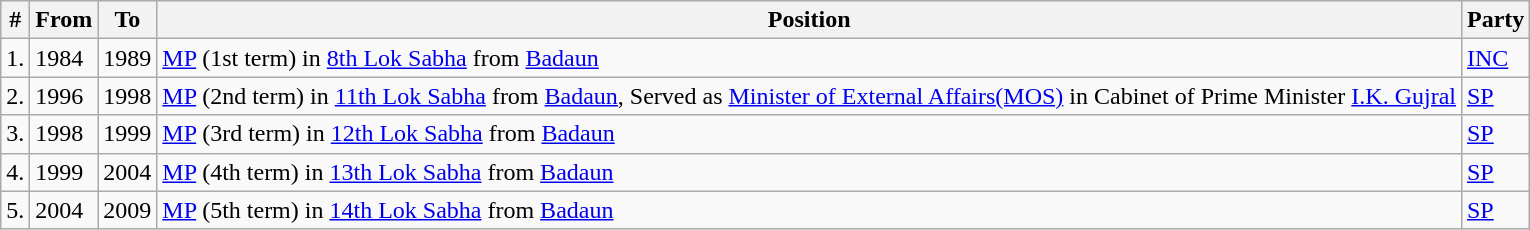<table class="wikitable sortable">
<tr>
<th>#</th>
<th>From</th>
<th>To</th>
<th>Position</th>
<th>Party</th>
</tr>
<tr>
<td>1.</td>
<td>1984</td>
<td>1989</td>
<td><a href='#'>MP</a> (1st term) in <a href='#'>8th Lok Sabha</a> from <a href='#'>Badaun</a></td>
<td><a href='#'>INC</a></td>
</tr>
<tr>
<td>2.</td>
<td>1996</td>
<td>1998</td>
<td><a href='#'>MP</a> (2nd term) in <a href='#'>11th Lok Sabha</a> from <a href='#'>Badaun</a>, Served as <a href='#'>Minister of External Affairs(MOS)</a> in Cabinet of Prime Minister <a href='#'>I.K. Gujral</a></td>
<td><a href='#'>SP</a></td>
</tr>
<tr>
<td>3.</td>
<td>1998</td>
<td>1999</td>
<td><a href='#'>MP</a> (3rd term) in <a href='#'>12th Lok Sabha</a> from <a href='#'>Badaun</a></td>
<td><a href='#'>SP</a></td>
</tr>
<tr>
<td>4.</td>
<td>1999</td>
<td>2004</td>
<td><a href='#'>MP</a> (4th term) in <a href='#'>13th Lok Sabha</a> from <a href='#'>Badaun</a></td>
<td><a href='#'>SP</a></td>
</tr>
<tr>
<td>5.</td>
<td>2004</td>
<td>2009</td>
<td><a href='#'>MP</a> (5th term) in <a href='#'>14th Lok Sabha</a> from <a href='#'>Badaun</a></td>
<td><a href='#'>SP</a></td>
</tr>
</table>
